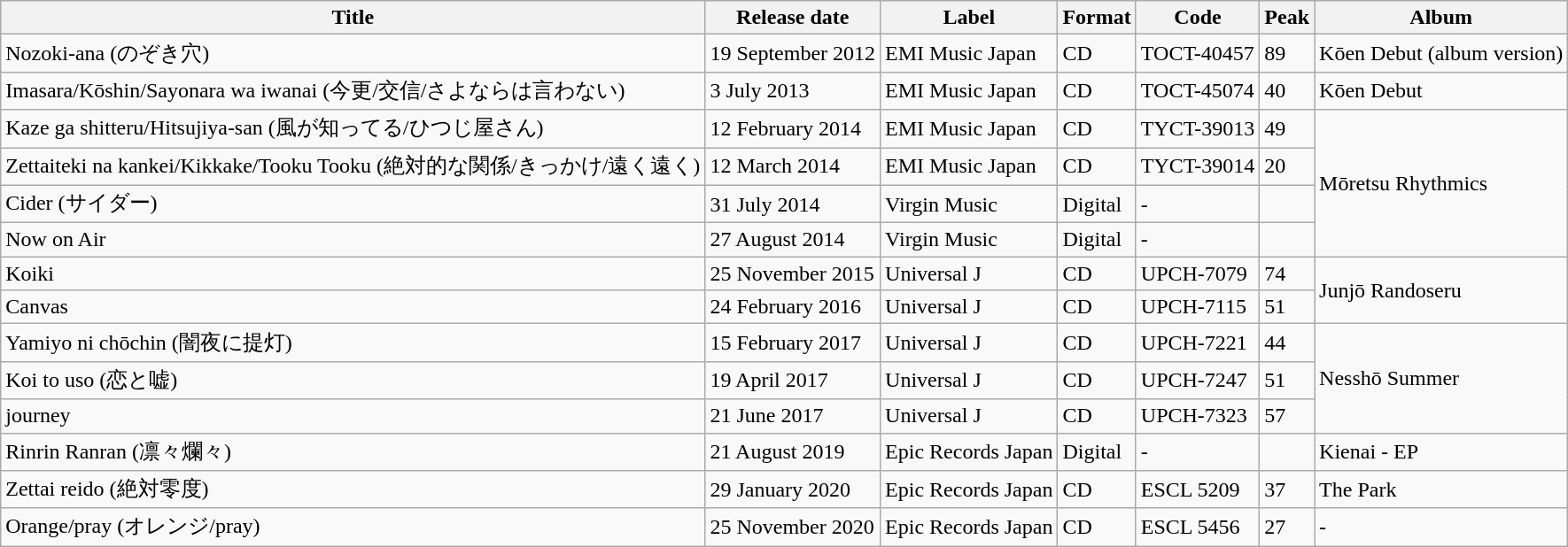<table class="wikitable">
<tr>
<th>Title</th>
<th>Release date</th>
<th>Label</th>
<th>Format</th>
<th>Code</th>
<th>Peak</th>
<th>Album</th>
</tr>
<tr>
<td>Nozoki-ana (のぞき穴)</td>
<td>19 September 2012</td>
<td>EMI Music Japan</td>
<td>CD</td>
<td>TOCT-40457</td>
<td>89</td>
<td>Kōen Debut (album version)</td>
</tr>
<tr>
<td>Imasara/Kōshin/Sayonara wa iwanai (今更/交信/さよならは言わない)</td>
<td>3 July 2013</td>
<td>EMI Music Japan</td>
<td>CD</td>
<td>TOCT-45074</td>
<td>40</td>
<td>Kōen Debut</td>
</tr>
<tr>
<td>Kaze ga shitteru/Hitsujiya-san (風が知ってる/ひつじ屋さん)</td>
<td>12 February 2014</td>
<td>EMI Music Japan</td>
<td>CD</td>
<td>TYCT-39013</td>
<td>49</td>
<td rowspan="4">Mōretsu Rhythmics</td>
</tr>
<tr>
<td>Zettaiteki na kankei/Kikkake/Tooku Tooku (絶対的な関係/きっかけ/遠く遠く)</td>
<td>12 March 2014</td>
<td>EMI Music Japan</td>
<td>CD</td>
<td>TYCT-39014</td>
<td>20</td>
</tr>
<tr>
<td>Cider (サイダー)</td>
<td>31 July 2014</td>
<td>Virgin Music</td>
<td>Digital</td>
<td>-</td>
<td></td>
</tr>
<tr>
<td>Now on Air</td>
<td>27 August 2014</td>
<td>Virgin Music</td>
<td>Digital</td>
<td>-</td>
<td></td>
</tr>
<tr>
<td>Koiki</td>
<td>25 November 2015</td>
<td>Universal J</td>
<td>CD</td>
<td>UPCH-7079</td>
<td>74</td>
<td rowspan="2">Junjō Randoseru</td>
</tr>
<tr>
<td>Canvas</td>
<td>24 February 2016</td>
<td>Universal J</td>
<td>CD</td>
<td>UPCH-7115</td>
<td>51</td>
</tr>
<tr>
<td>Yamiyo ni chōchin (闇夜に提灯)</td>
<td>15 February 2017</td>
<td>Universal J</td>
<td>CD</td>
<td>UPCH-7221</td>
<td>44</td>
<td rowspan="3">Nesshō Summer</td>
</tr>
<tr>
<td>Koi to uso (恋と嘘)</td>
<td>19 April 2017</td>
<td>Universal J</td>
<td>CD</td>
<td>UPCH-7247</td>
<td>51</td>
</tr>
<tr>
<td>journey</td>
<td>21 June 2017</td>
<td>Universal J</td>
<td>CD</td>
<td>UPCH-7323</td>
<td>57</td>
</tr>
<tr>
<td>Rinrin Ranran (凛々爛々)</td>
<td>21 August 2019</td>
<td>Epic Records Japan</td>
<td>Digital</td>
<td>-</td>
<td></td>
<td>Kienai - EP</td>
</tr>
<tr>
<td>Zettai reido (絶対零度)</td>
<td>29 January 2020</td>
<td>Epic Records Japan</td>
<td>CD</td>
<td>ESCL 5209</td>
<td>37</td>
<td>The Park</td>
</tr>
<tr>
<td>Orange/pray (オレンジ/pray)</td>
<td>25 November 2020</td>
<td>Epic Records Japan</td>
<td>CD</td>
<td>ESCL 5456</td>
<td>27</td>
<td>-</td>
</tr>
</table>
